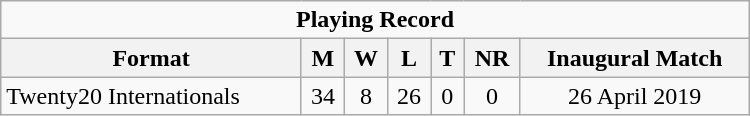<table class="wikitable" style="text-align: center; width: 500px;">
<tr>
<td colspan=7 align="center"><strong>Playing Record</strong></td>
</tr>
<tr>
<th>Format</th>
<th>M</th>
<th>W</th>
<th>L</th>
<th>T</th>
<th>NR</th>
<th>Inaugural Match</th>
</tr>
<tr>
<td align="left">Twenty20 Internationals</td>
<td>34</td>
<td>8</td>
<td>26</td>
<td>0</td>
<td>0</td>
<td>26 April 2019</td>
</tr>
</table>
